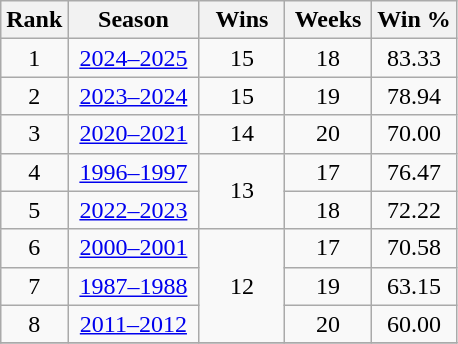<table class="wikitable sortable">
<tr>
<th>Rank</th>
<th width=80>Season</th>
<th width=50>Wins</th>
<th width=50>Weeks</th>
<th width=50>Win %</th>
</tr>
<tr align=center>
<td>1</td>
<td><a href='#'>2024–2025</a></td>
<td>15</td>
<td>18</td>
<td>83.33</td>
</tr>
<tr align=center>
<td>2</td>
<td><a href='#'>2023–2024</a></td>
<td>15</td>
<td>19</td>
<td>78.94</td>
</tr>
<tr align=center>
<td>3</td>
<td><a href='#'>2020–2021</a></td>
<td>14</td>
<td>20</td>
<td>70.00</td>
</tr>
<tr align=center>
<td>4</td>
<td><a href='#'>1996–1997</a></td>
<td rowspan=2>13</td>
<td>17</td>
<td>76.47</td>
</tr>
<tr align=center>
<td>5</td>
<td><a href='#'>2022–2023</a></td>
<td>18</td>
<td>72.22</td>
</tr>
<tr align=center>
<td>6</td>
<td><a href='#'>2000–2001</a></td>
<td rowspan=3>12</td>
<td>17</td>
<td>70.58</td>
</tr>
<tr align=center>
<td>7</td>
<td><a href='#'>1987–1988</a></td>
<td>19</td>
<td>63.15</td>
</tr>
<tr align=center>
<td>8</td>
<td><a href='#'>2011–2012</a></td>
<td>20</td>
<td>60.00</td>
</tr>
<tr align=center>
</tr>
</table>
